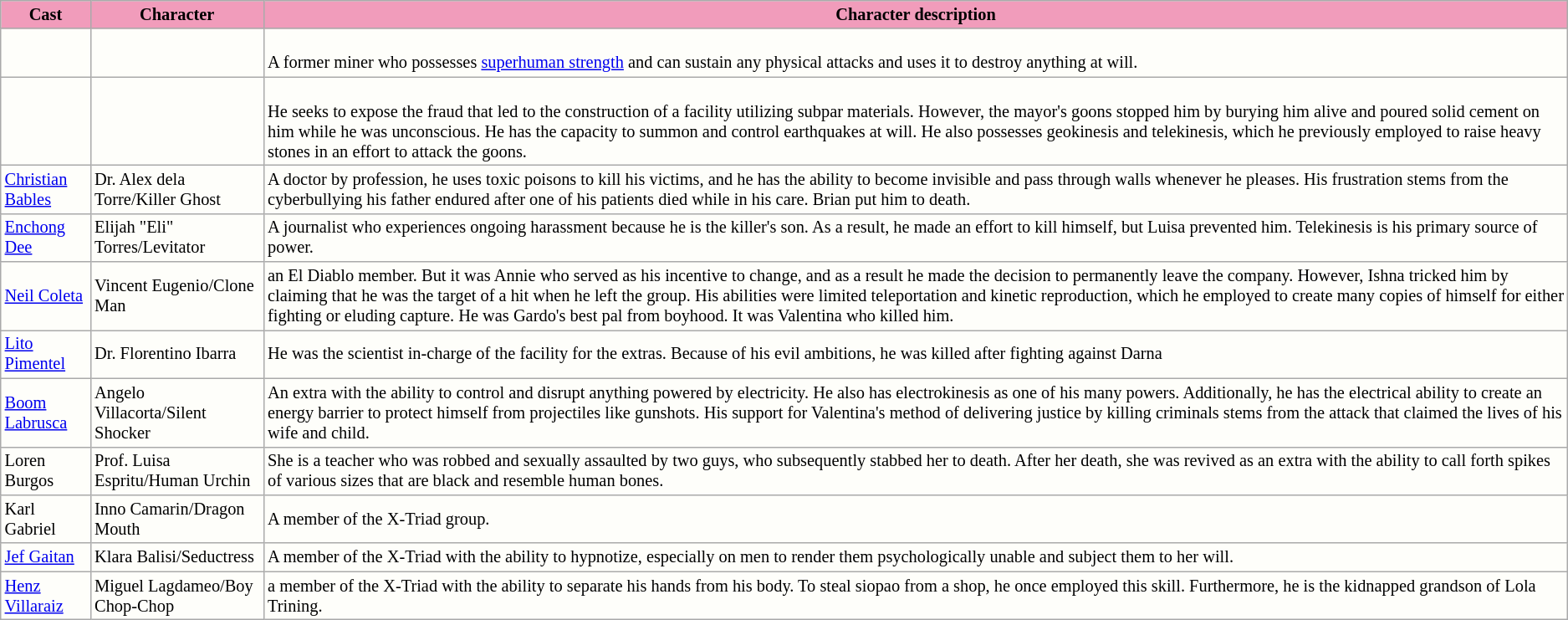<table class="wikitable" style=" background:#FEFEFA; font-size: 85%;">
<tr>
<th style="background:#F19CBB;">Cast</th>
<th style="background:#F19CBB; ">Character</th>
<th style="background:#F19CBB;">Character description</th>
</tr>
<tr>
<td></td>
<td></td>
<td><br>A former miner who possesses <a href='#'>superhuman strength</a> and can sustain any physical attacks and uses it to destroy anything at will.</td>
</tr>
<tr>
<td></td>
<td></td>
<td><br>He seeks to expose the fraud that led to the construction of a facility utilizing subpar materials. However, the mayor's goons stopped him by burying him alive and poured solid cement on him while he was unconscious. He has the capacity to summon and control earthquakes at will. He also possesses geokinesis and telekinesis, which he previously employed to raise heavy stones in an effort to attack the goons.</td>
</tr>
<tr>
<td><a href='#'>Christian Bables</a></td>
<td>Dr. Alex dela Torre/Killer Ghost</td>
<td>A doctor by profession, he uses toxic poisons to kill his victims, and he has the ability to become invisible and pass through walls whenever he pleases. His frustration stems from the cyberbullying his father endured after one of his patients died while in his care. Brian put him to death.</td>
</tr>
<tr>
<td><a href='#'>Enchong Dee</a></td>
<td>Elijah "Eli" Torres/Levitator</td>
<td>A journalist who experiences ongoing harassment because he is the killer's son. As a result, he made an effort to kill himself, but Luisa prevented him. Telekinesis is his primary source of power.</td>
</tr>
<tr>
<td><a href='#'>Neil Coleta</a></td>
<td>Vincent Eugenio/Clone Man</td>
<td>an El Diablo member. But it was Annie who served as his incentive to change, and as a result he made the decision to permanently leave the company. However, Ishna tricked him by claiming that he was the target of a hit when he left the group. His abilities were limited teleportation and kinetic reproduction, which he employed to create many copies of himself for either fighting or eluding capture. He was Gardo's best pal from boyhood. It was Valentina who killed him.</td>
</tr>
<tr>
<td><a href='#'>Lito Pimentel</a></td>
<td>Dr. Florentino Ibarra</td>
<td>He was the scientist in-charge of the facility for the extras. Because of his evil ambitions, he was killed after fighting against Darna</td>
</tr>
<tr>
<td><a href='#'>Boom Labrusca</a></td>
<td>Angelo Villacorta/Silent Shocker</td>
<td>An extra with the ability to control and disrupt anything powered by electricity. He also has electrokinesis as one of his many powers. Additionally, he has the electrical ability to create an energy barrier to protect himself from projectiles like gunshots. His support for Valentina's method of delivering justice by killing criminals stems from the attack that claimed the lives of his wife and child.</td>
</tr>
<tr>
<td>Loren Burgos</td>
<td>Prof. Luisa Espritu/Human Urchin</td>
<td>She is a teacher who was robbed and sexually assaulted by two guys, who subsequently stabbed her to death. After her death, she was revived as an extra with the ability to call forth spikes of various sizes that are black and resemble human bones.</td>
</tr>
<tr>
<td>Karl Gabriel</td>
<td>Inno Camarin/Dragon Mouth</td>
<td>A member of the X-Triad group.</td>
</tr>
<tr>
<td><a href='#'>Jef Gaitan</a></td>
<td>Klara Balisi/Seductress</td>
<td>A member of the X-Triad with the ability to hypnotize, especially on men to render them psychologically unable and subject them to her will.</td>
</tr>
<tr>
<td><a href='#'>Henz Villaraiz</a></td>
<td>Miguel Lagdameo/Boy Chop-Chop</td>
<td>a member of the X-Triad with the ability to separate his hands from his body. To steal siopao from a shop, he once employed this skill. Furthermore, he is the kidnapped grandson of Lola Trining.</td>
</tr>
</table>
